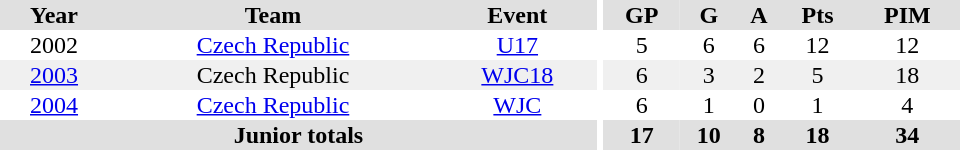<table border="0" cellpadding="1" cellspacing="0" ID="Table3" style="text-align:center; width:40em">
<tr ALIGN="center" bgcolor="#e0e0e0">
<th>Year</th>
<th>Team</th>
<th>Event</th>
<th rowspan="99" bgcolor="#ffffff"></th>
<th>GP</th>
<th>G</th>
<th>A</th>
<th>Pts</th>
<th>PIM</th>
</tr>
<tr>
<td>2002</td>
<td><a href='#'>Czech Republic</a></td>
<td><a href='#'>U17</a></td>
<td>5</td>
<td>6</td>
<td>6</td>
<td>12</td>
<td>12</td>
</tr>
<tr bgcolor="#f0f0f0">
<td><a href='#'>2003</a></td>
<td>Czech Republic</td>
<td><a href='#'>WJC18</a></td>
<td>6</td>
<td>3</td>
<td>2</td>
<td>5</td>
<td>18</td>
</tr>
<tr>
<td><a href='#'>2004</a></td>
<td><a href='#'>Czech Republic</a></td>
<td><a href='#'>WJC</a></td>
<td>6</td>
<td>1</td>
<td>0</td>
<td>1</td>
<td>4</td>
</tr>
<tr bgcolor="#e0e0e0">
<th colspan="3">Junior totals</th>
<th>17</th>
<th>10</th>
<th>8</th>
<th>18</th>
<th>34</th>
</tr>
</table>
